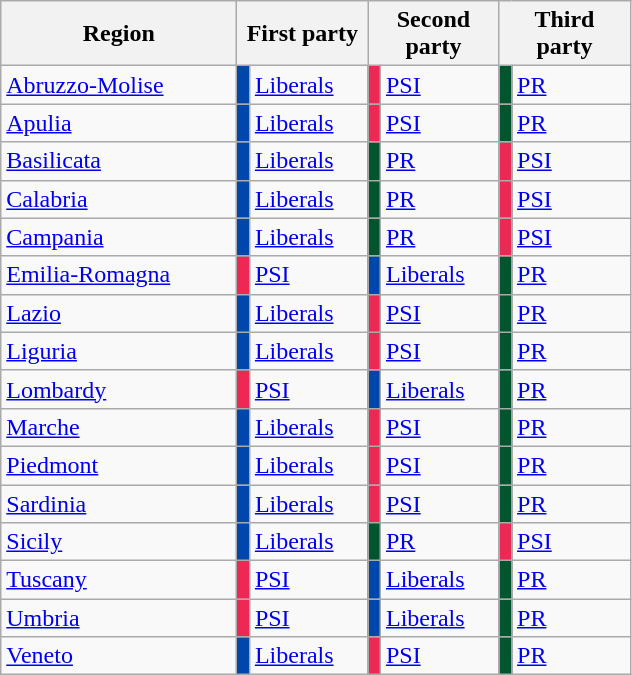<table class=wikitable>
<tr>
<th style="width:150px;">Region</th>
<th colspan=2 style="width:80px;">First party</th>
<th colspan=2 style="width:80px;">Second party</th>
<th colspan=2 style="width:80px;">Third party</th>
</tr>
<tr>
<td><a href='#'>Abruzzo-Molise</a></td>
<td width="1" bgcolor="#0047AB"></td>
<td align="left"><a href='#'>Liberals</a></td>
<td width="1" bgcolor="#ED2855"></td>
<td align="left"><a href='#'>PSI</a></td>
<td width="1" bgcolor="#00542E"></td>
<td align="left"><a href='#'>PR</a></td>
</tr>
<tr>
<td><a href='#'>Apulia</a></td>
<td width="1" bgcolor="#0047AB"></td>
<td align="left"><a href='#'>Liberals</a></td>
<td width="1" bgcolor="#ED2855"></td>
<td align="left"><a href='#'>PSI</a></td>
<td width="1" bgcolor="#00542E"></td>
<td align="left"><a href='#'>PR</a></td>
</tr>
<tr>
<td><a href='#'>Basilicata</a></td>
<td width="1" bgcolor="#0047AB"></td>
<td align="left"><a href='#'>Liberals</a></td>
<td width="1" bgcolor="#00542E"></td>
<td align="left"><a href='#'>PR</a></td>
<td width="1" bgcolor="#ED2855"></td>
<td align="left"><a href='#'>PSI</a></td>
</tr>
<tr>
<td><a href='#'>Calabria</a></td>
<td width="1" bgcolor="#0047AB"></td>
<td align="left"><a href='#'>Liberals</a></td>
<td width="1" bgcolor="#00542E"></td>
<td align="left"><a href='#'>PR</a></td>
<td width="1" bgcolor="#ED2855"></td>
<td align="left"><a href='#'>PSI</a></td>
</tr>
<tr>
<td><a href='#'>Campania</a></td>
<td width="1" bgcolor="#0047AB"></td>
<td align="left"><a href='#'>Liberals</a></td>
<td width="1" bgcolor="#00542E"></td>
<td align="left"><a href='#'>PR</a></td>
<td width="1" bgcolor="#ED2855"></td>
<td align="left"><a href='#'>PSI</a></td>
</tr>
<tr>
<td><a href='#'>Emilia-Romagna</a></td>
<td width="1" bgcolor="#ED2855"></td>
<td align="left"><a href='#'>PSI</a></td>
<td width="1" bgcolor="#0047AB"></td>
<td align="left"><a href='#'>Liberals</a></td>
<td width="1" bgcolor="#00542E"></td>
<td align="left"><a href='#'>PR</a></td>
</tr>
<tr>
<td><a href='#'>Lazio</a></td>
<td width="1" bgcolor="#0047AB"></td>
<td align="left"><a href='#'>Liberals</a></td>
<td width="1" bgcolor="#ED2855"></td>
<td align="left"><a href='#'>PSI</a></td>
<td width="1" bgcolor="#00542E"></td>
<td align="left"><a href='#'>PR</a></td>
</tr>
<tr>
<td><a href='#'>Liguria</a></td>
<td width="1" bgcolor="#0047AB"></td>
<td align="left"><a href='#'>Liberals</a></td>
<td width="1" bgcolor="#ED2855"></td>
<td align="left"><a href='#'>PSI</a></td>
<td width="1" bgcolor="#00542E"></td>
<td align="left"><a href='#'>PR</a></td>
</tr>
<tr>
<td><a href='#'>Lombardy</a></td>
<td width="1" bgcolor="#ED2855"></td>
<td align="left"><a href='#'>PSI</a></td>
<td width="1" bgcolor="#0047AB"></td>
<td align="left"><a href='#'>Liberals</a></td>
<td width="1" bgcolor="#00542E"></td>
<td align="left"><a href='#'>PR</a></td>
</tr>
<tr>
<td><a href='#'>Marche</a></td>
<td width="1" bgcolor="#0047AB"></td>
<td align="left"><a href='#'>Liberals</a></td>
<td width="1" bgcolor="#ED2855"></td>
<td align="left"><a href='#'>PSI</a></td>
<td width="1" bgcolor="#00542E"></td>
<td align="left"><a href='#'>PR</a></td>
</tr>
<tr>
<td><a href='#'>Piedmont</a></td>
<td width="1" bgcolor="#0047AB"></td>
<td align="left"><a href='#'>Liberals</a></td>
<td width="1" bgcolor="#ED2855"></td>
<td align="left"><a href='#'>PSI</a></td>
<td width="1" bgcolor="#00542E"></td>
<td align="left"><a href='#'>PR</a></td>
</tr>
<tr>
<td><a href='#'>Sardinia</a></td>
<td width="1" bgcolor="#0047AB"></td>
<td align="left"><a href='#'>Liberals</a></td>
<td width="1" bgcolor="#ED2855"></td>
<td align="left"><a href='#'>PSI</a></td>
<td width="1" bgcolor="#00542E"></td>
<td align="left"><a href='#'>PR</a></td>
</tr>
<tr>
<td><a href='#'>Sicily</a></td>
<td width="1" bgcolor="#0047AB"></td>
<td align="left"><a href='#'>Liberals</a></td>
<td width="1" bgcolor="#00542E"></td>
<td align="left"><a href='#'>PR</a></td>
<td width="1" bgcolor="#ED2855"></td>
<td align="left"><a href='#'>PSI</a></td>
</tr>
<tr>
<td><a href='#'>Tuscany</a></td>
<td width="1" bgcolor="#ED2855"></td>
<td align="left"><a href='#'>PSI</a></td>
<td width="1" bgcolor="#0047AB"></td>
<td align="left"><a href='#'>Liberals</a></td>
<td width="1" bgcolor="#00542E"></td>
<td align="left"><a href='#'>PR</a></td>
</tr>
<tr>
<td><a href='#'>Umbria</a></td>
<td width="1" bgcolor="#ED2855"></td>
<td align="left"><a href='#'>PSI</a></td>
<td width="1" bgcolor="#0047AB"></td>
<td align="left"><a href='#'>Liberals</a></td>
<td width="1" bgcolor="#00542E"></td>
<td align="left"><a href='#'>PR</a></td>
</tr>
<tr>
<td><a href='#'>Veneto</a></td>
<td width="1" bgcolor="#0047AB"></td>
<td align="left"><a href='#'>Liberals</a></td>
<td width="1" bgcolor="#ED2855"></td>
<td align="left"><a href='#'>PSI</a></td>
<td width="1" bgcolor="#00542E"></td>
<td align="left"><a href='#'>PR</a></td>
</tr>
</table>
